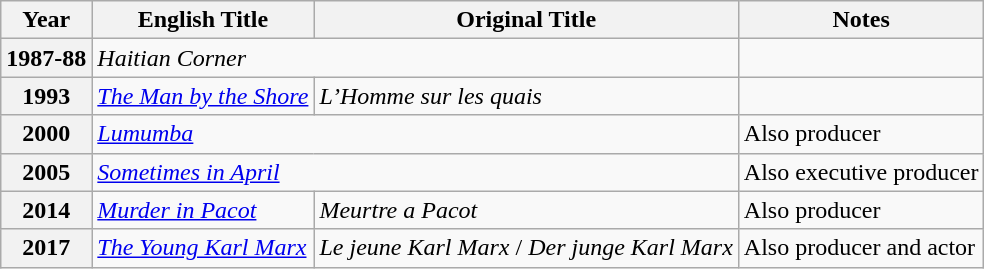<table class="wikitable">
<tr>
<th>Year</th>
<th>English Title</th>
<th>Original Title</th>
<th>Notes</th>
</tr>
<tr>
<th>1987-88</th>
<td colspan="2"><em>Haitian Corner</em></td>
<td></td>
</tr>
<tr>
<th>1993</th>
<td><a href='#'><em>The Man by the Shore</em></a></td>
<td><em>L’Homme sur les quais</em></td>
<td></td>
</tr>
<tr>
<th>2000</th>
<td colspan="2"><em><a href='#'>Lumumba</a></em></td>
<td>Also producer</td>
</tr>
<tr>
<th>2005</th>
<td colspan="2"><em><a href='#'>Sometimes in April</a></em></td>
<td>Also executive producer</td>
</tr>
<tr>
<th>2014</th>
<td><a href='#'><em>Murder in Pacot</em></a></td>
<td><em>Meurtre a Pacot</em></td>
<td>Also producer</td>
</tr>
<tr>
<th>2017</th>
<td><em><a href='#'>The Young Karl Marx</a></em></td>
<td><em>Le jeune Karl Marx</em> / <em>Der junge Karl Marx</em></td>
<td>Also producer and actor</td>
</tr>
</table>
